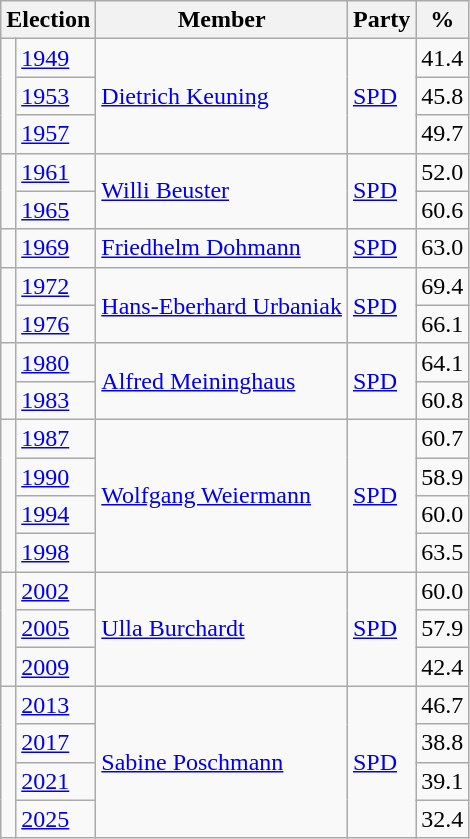<table class=wikitable>
<tr>
<th colspan=2>Election</th>
<th>Member</th>
<th>Party</th>
<th>%</th>
</tr>
<tr>
<td rowspan=3 bgcolor=></td>
<td><a href='#'>1949</a></td>
<td rowspan=3><a href='#'>Dietrich Keuning</a></td>
<td rowspan=3><a href='#'>SPD</a></td>
<td align=right>41.4</td>
</tr>
<tr>
<td><a href='#'>1953</a></td>
<td align=right>45.8</td>
</tr>
<tr>
<td><a href='#'>1957</a></td>
<td align=right>49.7</td>
</tr>
<tr>
<td rowspan=2 bgcolor=></td>
<td><a href='#'>1961</a></td>
<td rowspan=2><a href='#'>Willi Beuster</a></td>
<td rowspan=2><a href='#'>SPD</a></td>
<td align=right>52.0</td>
</tr>
<tr>
<td><a href='#'>1965</a></td>
<td align=right>60.6</td>
</tr>
<tr>
<td bgcolor=></td>
<td><a href='#'>1969</a></td>
<td><a href='#'>Friedhelm Dohmann</a></td>
<td><a href='#'>SPD</a></td>
<td align=right>63.0</td>
</tr>
<tr>
<td rowspan=2 bgcolor=></td>
<td><a href='#'>1972</a></td>
<td rowspan=2><a href='#'>Hans-Eberhard Urbaniak</a></td>
<td rowspan=2><a href='#'>SPD</a></td>
<td align=right>69.4</td>
</tr>
<tr>
<td><a href='#'>1976</a></td>
<td align=right>66.1</td>
</tr>
<tr>
<td rowspan=2 bgcolor=></td>
<td><a href='#'>1980</a></td>
<td rowspan=2><a href='#'>Alfred Meininghaus</a></td>
<td rowspan=2><a href='#'>SPD</a></td>
<td align=right>64.1</td>
</tr>
<tr>
<td><a href='#'>1983</a></td>
<td align=right>60.8</td>
</tr>
<tr>
<td rowspan=4 bgcolor=></td>
<td><a href='#'>1987</a></td>
<td rowspan=4><a href='#'>Wolfgang Weiermann</a></td>
<td rowspan=4><a href='#'>SPD</a></td>
<td align=right>60.7</td>
</tr>
<tr>
<td><a href='#'>1990</a></td>
<td align=right>58.9</td>
</tr>
<tr>
<td><a href='#'>1994</a></td>
<td align=right>60.0</td>
</tr>
<tr>
<td><a href='#'>1998</a></td>
<td align=right>63.5</td>
</tr>
<tr>
<td rowspan=3 bgcolor=></td>
<td><a href='#'>2002</a></td>
<td rowspan=3><a href='#'>Ulla Burchardt</a></td>
<td rowspan=3><a href='#'>SPD</a></td>
<td align=right>60.0</td>
</tr>
<tr>
<td><a href='#'>2005</a></td>
<td align=right>57.9</td>
</tr>
<tr>
<td><a href='#'>2009</a></td>
<td align=right>42.4</td>
</tr>
<tr>
<td rowspan=4 bgcolor=></td>
<td><a href='#'>2013</a></td>
<td rowspan=4><a href='#'>Sabine Poschmann</a></td>
<td rowspan=4><a href='#'>SPD</a></td>
<td align=right>46.7</td>
</tr>
<tr>
<td><a href='#'>2017</a></td>
<td align=right>38.8</td>
</tr>
<tr>
<td><a href='#'>2021</a></td>
<td align=right>39.1</td>
</tr>
<tr>
<td><a href='#'>2025</a></td>
<td align=right>32.4</td>
</tr>
</table>
